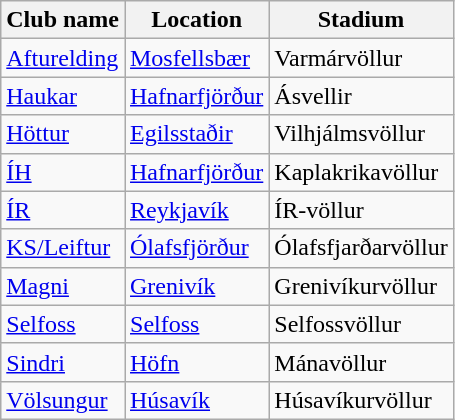<table class="wikitable">
<tr>
<th>Club name</th>
<th>Location</th>
<th>Stadium</th>
</tr>
<tr>
<td><a href='#'>Afturelding</a></td>
<td><a href='#'>Mosfellsbær</a></td>
<td>Varmárvöllur</td>
</tr>
<tr>
<td><a href='#'>Haukar</a></td>
<td><a href='#'>Hafnarfjörður</a></td>
<td>Ásvellir</td>
</tr>
<tr>
<td><a href='#'>Höttur</a></td>
<td><a href='#'>Egilsstaðir</a></td>
<td>Vilhjálmsvöllur</td>
</tr>
<tr>
<td><a href='#'>ÍH</a></td>
<td><a href='#'>Hafnarfjörður</a></td>
<td>Kaplakrikavöllur</td>
</tr>
<tr>
<td><a href='#'>ÍR</a></td>
<td><a href='#'>Reykjavík</a></td>
<td>ÍR-völlur</td>
</tr>
<tr>
<td><a href='#'>KS/Leiftur</a></td>
<td><a href='#'>Ólafsfjörður</a></td>
<td>Ólafsfjarðarvöllur</td>
</tr>
<tr>
<td><a href='#'>Magni</a></td>
<td><a href='#'>Grenivík</a></td>
<td>Grenivíkurvöllur</td>
</tr>
<tr>
<td><a href='#'>Selfoss</a></td>
<td><a href='#'>Selfoss</a></td>
<td>Selfossvöllur</td>
</tr>
<tr>
<td><a href='#'>Sindri</a></td>
<td><a href='#'>Höfn</a></td>
<td>Mánavöllur</td>
</tr>
<tr>
<td><a href='#'>Völsungur</a></td>
<td><a href='#'>Húsavík</a></td>
<td>Húsavíkurvöllur</td>
</tr>
</table>
